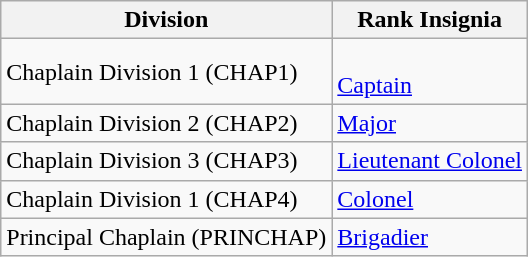<table class="wikitable">
<tr>
<th>Division</th>
<th>Rank Insignia</th>
</tr>
<tr>
<td>Chaplain Division 1 (CHAP1)</td>
<td><br> <a href='#'>Captain</a></td>
</tr>
<tr>
<td>Chaplain Division 2 (CHAP2)</td>
<td> <a href='#'>Major</a></td>
</tr>
<tr>
<td>Chaplain Division 3 (CHAP3)</td>
<td> <a href='#'>Lieutenant Colonel</a></td>
</tr>
<tr>
<td>Chaplain Division 1 (CHAP4)</td>
<td> <a href='#'>Colonel</a></td>
</tr>
<tr>
<td>Principal Chaplain (PRINCHAP)</td>
<td> <a href='#'>Brigadier</a></td>
</tr>
</table>
